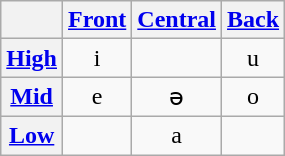<table class="wikitable" style="text-align:center">
<tr>
<th></th>
<th><a href='#'>Front</a></th>
<th><a href='#'>Central</a></th>
<th><a href='#'>Back</a></th>
</tr>
<tr>
<th><a href='#'>High</a></th>
<td>i</td>
<td></td>
<td>u</td>
</tr>
<tr>
<th><a href='#'>Mid</a></th>
<td>e</td>
<td>ə</td>
<td>o</td>
</tr>
<tr>
<th><a href='#'>Low</a></th>
<td></td>
<td>a</td>
<td></td>
</tr>
</table>
